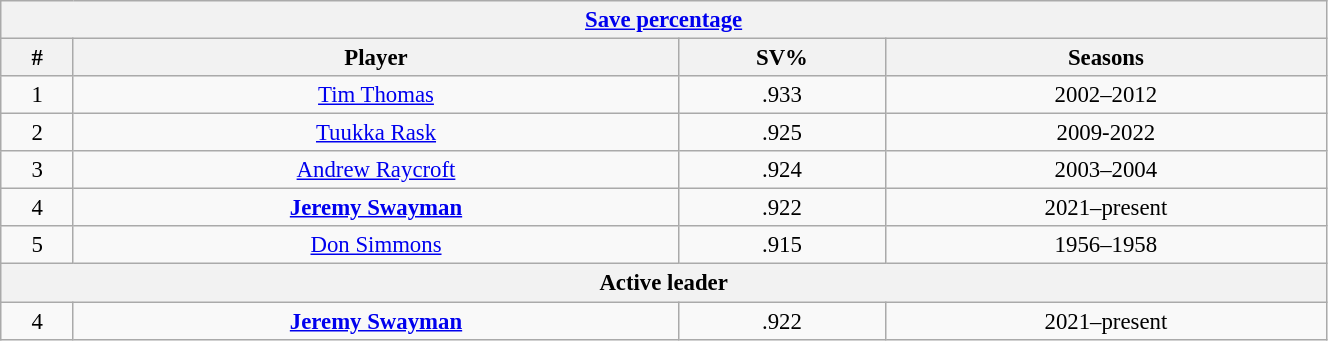<table class="wikitable" style="text-align: center; font-size: 95%" width="70%">
<tr>
<th colspan="4"><a href='#'>Save percentage</a></th>
</tr>
<tr>
<th>#</th>
<th>Player</th>
<th>SV%</th>
<th>Seasons</th>
</tr>
<tr>
<td>1</td>
<td><a href='#'>Tim Thomas</a></td>
<td>.933</td>
<td>2002–2012</td>
</tr>
<tr>
<td>2</td>
<td><a href='#'>Tuukka Rask</a></td>
<td>.925</td>
<td>2009-2022</td>
</tr>
<tr>
<td>3</td>
<td><a href='#'>Andrew Raycroft</a></td>
<td>.924</td>
<td>2003–2004</td>
</tr>
<tr>
<td>4</td>
<td><strong><a href='#'>Jeremy Swayman</a></strong></td>
<td>.922</td>
<td>2021–present</td>
</tr>
<tr>
<td>5</td>
<td><a href='#'>Don Simmons</a></td>
<td>.915</td>
<td>1956–1958</td>
</tr>
<tr>
<th colspan="4">Active leader</th>
</tr>
<tr>
<td>4</td>
<td><strong><a href='#'>Jeremy Swayman</a></strong></td>
<td>.922</td>
<td>2021–present</td>
</tr>
</table>
